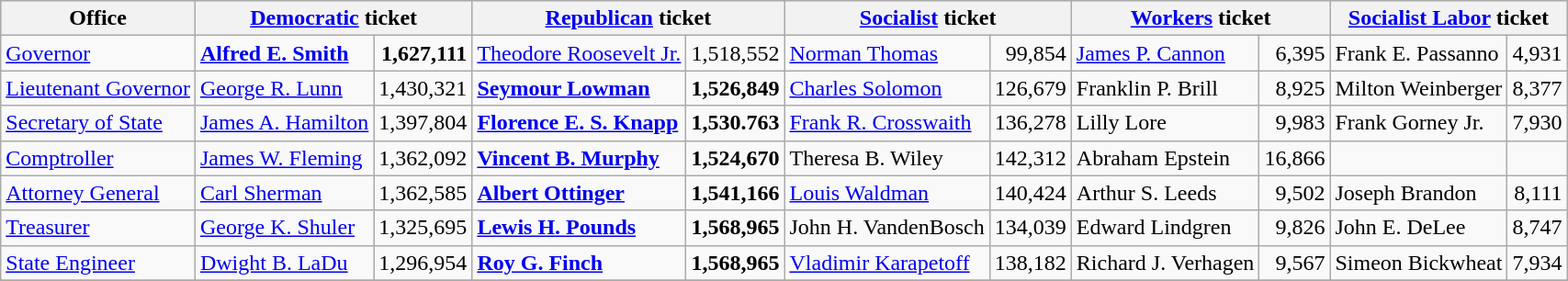<table class=wikitable>
<tr bgcolor=lightgrey>
<th>Office</th>
<th colspan="2" ><a href='#'>Democratic</a> ticket</th>
<th colspan="2" ><a href='#'>Republican</a> ticket</th>
<th colspan="2" ><a href='#'>Socialist</a> ticket</th>
<th colspan="2" ><a href='#'>Workers</a> ticket</th>
<th colspan="2" ><a href='#'>Socialist Labor</a> ticket</th>
</tr>
<tr>
<td><a href='#'>Governor</a></td>
<td><strong><a href='#'>Alfred E. Smith</a></strong></td>
<td align="right"><strong>1,627,111</strong></td>
<td><a href='#'>Theodore Roosevelt Jr.</a></td>
<td align="right">1,518,552</td>
<td><a href='#'>Norman Thomas</a></td>
<td align="right">99,854</td>
<td><a href='#'>James P. Cannon</a></td>
<td align="right">6,395</td>
<td>Frank E. Passanno</td>
<td align="right">4,931</td>
</tr>
<tr>
<td><a href='#'>Lieutenant Governor</a></td>
<td><a href='#'>George R. Lunn</a></td>
<td align="right">1,430,321</td>
<td><strong><a href='#'>Seymour Lowman</a></strong></td>
<td align="right"><strong>1,526,849</strong></td>
<td><a href='#'>Charles Solomon</a></td>
<td align="right">126,679</td>
<td>Franklin P. Brill</td>
<td align="right">8,925</td>
<td>Milton Weinberger</td>
<td align="right">8,377</td>
</tr>
<tr>
<td><a href='#'>Secretary of State</a></td>
<td><a href='#'>James A. Hamilton</a></td>
<td align="right">1,397,804</td>
<td><strong><a href='#'>Florence E. S. Knapp</a></strong></td>
<td align="right"><strong>1,530.763</strong></td>
<td><a href='#'>Frank R. Crosswaith</a></td>
<td align="right">136,278</td>
<td>Lilly Lore</td>
<td align="right">9,983</td>
<td>Frank Gorney Jr.</td>
<td align="right">7,930</td>
</tr>
<tr>
<td><a href='#'>Comptroller</a></td>
<td><a href='#'>James W. Fleming</a></td>
<td align="right">1,362,092</td>
<td><strong><a href='#'>Vincent B. Murphy</a></strong></td>
<td align="right"><strong>1,524,670</strong></td>
<td>Theresa B. Wiley</td>
<td align="right">142,312</td>
<td>Abraham Epstein</td>
<td align="right">16,866</td>
<td></td>
<td align="right"></td>
</tr>
<tr>
<td><a href='#'>Attorney General</a></td>
<td><a href='#'>Carl Sherman</a></td>
<td align="right">1,362,585</td>
<td><strong><a href='#'>Albert Ottinger</a></strong></td>
<td align="right"><strong>1,541,166</strong></td>
<td><a href='#'>Louis Waldman</a></td>
<td align="right">140,424</td>
<td>Arthur S. Leeds</td>
<td align="right">9,502</td>
<td>Joseph Brandon</td>
<td align="right">8,111</td>
</tr>
<tr>
<td><a href='#'>Treasurer</a></td>
<td><a href='#'>George K. Shuler</a></td>
<td align="right">1,325,695</td>
<td><strong><a href='#'>Lewis H. Pounds</a></strong></td>
<td align="right"><strong>1,568,965</strong></td>
<td>John H. VandenBosch</td>
<td align="right">134,039</td>
<td>Edward Lindgren</td>
<td align="right">9,826</td>
<td>John E. DeLee</td>
<td align="right">8,747</td>
</tr>
<tr>
<td><a href='#'>State Engineer</a></td>
<td><a href='#'>Dwight B. LaDu</a></td>
<td align="right">1,296,954</td>
<td><strong><a href='#'>Roy G. Finch</a></strong></td>
<td align="right"><strong>1,568,965</strong></td>
<td><a href='#'>Vladimir Karapetoff</a></td>
<td align="right">138,182</td>
<td>Richard J. Verhagen</td>
<td align="right">9,567</td>
<td>Simeon Bickwheat</td>
<td align="right">7,934</td>
</tr>
<tr>
</tr>
</table>
